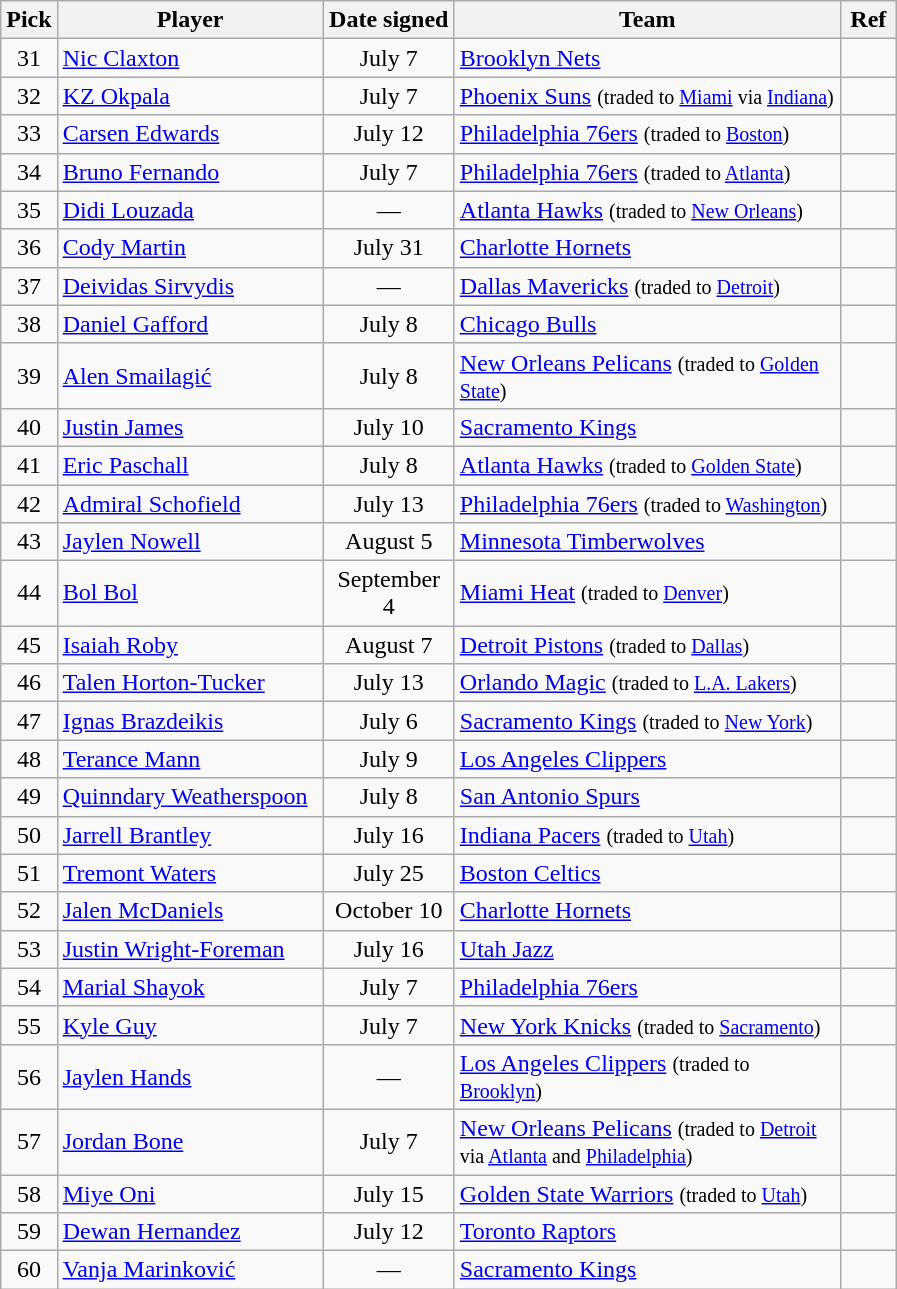<table class="wikitable sortable" style="text-align:left">
<tr>
<th style="width:30px">Pick</th>
<th style="width:170px">Player</th>
<th style="width:80px">Date signed</th>
<th style="width:250px">Team</th>
<th class="unsortable" style="width:30px">Ref</th>
</tr>
<tr>
<td align=center>31</td>
<td><a href='#'>Nic Claxton</a></td>
<td align=center>July 7</td>
<td><a href='#'>Brooklyn Nets</a></td>
<td align=center></td>
</tr>
<tr>
<td align=center>32</td>
<td><a href='#'>KZ Okpala</a></td>
<td align=center>July 7</td>
<td><a href='#'>Phoenix Suns</a> <small>(traded to <a href='#'>Miami</a> via <a href='#'>Indiana</a>)</small></td>
<td align=center></td>
</tr>
<tr>
<td align=center>33</td>
<td><a href='#'>Carsen Edwards</a></td>
<td align=center>July 12</td>
<td><a href='#'>Philadelphia 76ers</a> <small>(traded to <a href='#'>Boston</a>)</small></td>
<td align=center></td>
</tr>
<tr>
<td align=center>34</td>
<td><a href='#'>Bruno Fernando</a></td>
<td align=center>July 7</td>
<td><a href='#'>Philadelphia 76ers</a> <small>(traded to <a href='#'>Atlanta</a>)</small></td>
<td align=center></td>
</tr>
<tr>
<td align=center>35</td>
<td><a href='#'>Didi Louzada</a></td>
<td align=center>—</td>
<td><a href='#'>Atlanta Hawks</a> <small>(traded to <a href='#'>New Orleans</a>)</small></td>
<td align=center></td>
</tr>
<tr>
<td align=center>36</td>
<td><a href='#'>Cody Martin</a></td>
<td align=center>July 31</td>
<td><a href='#'>Charlotte Hornets</a></td>
<td align=center></td>
</tr>
<tr>
<td align=center>37</td>
<td><a href='#'>Deividas Sirvydis</a></td>
<td align=center>—</td>
<td><a href='#'>Dallas Mavericks</a> <small>(traded to <a href='#'>Detroit</a>)</small></td>
<td align=center></td>
</tr>
<tr>
<td align=center>38</td>
<td><a href='#'>Daniel Gafford</a></td>
<td align=center>July 8</td>
<td><a href='#'>Chicago Bulls</a></td>
<td align=center></td>
</tr>
<tr>
<td align=center>39</td>
<td><a href='#'>Alen Smailagić</a></td>
<td align=center>July 8</td>
<td><a href='#'>New Orleans Pelicans</a> <small>(traded to <a href='#'>Golden State</a>)</small></td>
<td align=center></td>
</tr>
<tr>
<td align=center>40</td>
<td><a href='#'>Justin James</a></td>
<td align=center>July 10</td>
<td><a href='#'>Sacramento Kings</a></td>
<td align=center></td>
</tr>
<tr>
<td align=center>41</td>
<td><a href='#'>Eric Paschall</a></td>
<td align=center>July 8</td>
<td><a href='#'>Atlanta Hawks</a> <small>(traded to <a href='#'>Golden State</a>)</small></td>
<td align=center></td>
</tr>
<tr>
<td align=center>42</td>
<td><a href='#'>Admiral Schofield</a></td>
<td align=center>July 13</td>
<td><a href='#'>Philadelphia 76ers</a> <small>(traded to <a href='#'>Washington</a>)</small></td>
<td align=center></td>
</tr>
<tr>
<td align=center>43</td>
<td><a href='#'>Jaylen Nowell</a></td>
<td align=center>August 5</td>
<td><a href='#'>Minnesota Timberwolves</a></td>
<td align=center></td>
</tr>
<tr>
<td align=center>44</td>
<td><a href='#'>Bol Bol</a></td>
<td align=center>September 4</td>
<td><a href='#'>Miami Heat</a> <small>(traded to <a href='#'>Denver</a>)</small></td>
<td align=center></td>
</tr>
<tr>
<td align=center>45</td>
<td><a href='#'>Isaiah Roby</a></td>
<td align=center>August 7</td>
<td><a href='#'>Detroit Pistons</a> <small>(traded to <a href='#'>Dallas</a>)</small></td>
<td align=center></td>
</tr>
<tr>
<td align=center>46</td>
<td><a href='#'>Talen Horton-Tucker</a></td>
<td align=center>July 13</td>
<td><a href='#'>Orlando Magic</a> <small>(traded to <a href='#'>L.A. Lakers</a>)</small></td>
<td align=center></td>
</tr>
<tr>
<td align=center>47</td>
<td><a href='#'>Ignas Brazdeikis</a></td>
<td align=center>July 6</td>
<td><a href='#'>Sacramento Kings</a> <small>(traded to <a href='#'>New York</a>)</small></td>
<td align=center></td>
</tr>
<tr>
<td align=center>48</td>
<td><a href='#'>Terance Mann</a></td>
<td align=center>July 9</td>
<td><a href='#'>Los Angeles Clippers</a></td>
<td align=center></td>
</tr>
<tr>
<td align=center>49</td>
<td><a href='#'>Quinndary Weatherspoon</a></td>
<td align=center>July 8</td>
<td><a href='#'>San Antonio Spurs</a></td>
<td align=center></td>
</tr>
<tr>
<td align=center>50</td>
<td><a href='#'>Jarrell Brantley</a></td>
<td align=center>July 16</td>
<td><a href='#'>Indiana Pacers</a> <small>(traded to <a href='#'>Utah</a>)</small></td>
<td align=center></td>
</tr>
<tr>
<td align=center>51</td>
<td><a href='#'>Tremont Waters</a></td>
<td align=center>July 25</td>
<td><a href='#'>Boston Celtics</a></td>
<td align=center></td>
</tr>
<tr>
<td align=center>52</td>
<td><a href='#'>Jalen McDaniels</a></td>
<td align=center>October 10</td>
<td><a href='#'>Charlotte Hornets</a></td>
<td align=center></td>
</tr>
<tr>
<td align=center>53</td>
<td><a href='#'>Justin Wright-Foreman</a></td>
<td align=center>July 16</td>
<td><a href='#'>Utah Jazz</a></td>
<td align=center></td>
</tr>
<tr>
<td align=center>54</td>
<td><a href='#'>Marial Shayok</a></td>
<td align=center>July 7</td>
<td><a href='#'>Philadelphia 76ers</a></td>
<td align=center></td>
</tr>
<tr>
<td align=center>55</td>
<td><a href='#'>Kyle Guy</a></td>
<td align=center>July 7</td>
<td><a href='#'>New York Knicks</a> <small>(traded to <a href='#'>Sacramento</a>)</small></td>
<td align=center></td>
</tr>
<tr>
<td align=center>56</td>
<td><a href='#'>Jaylen Hands</a></td>
<td align=center>—</td>
<td><a href='#'>Los Angeles Clippers</a> <small>(traded to <a href='#'>Brooklyn</a>)</small></td>
<td align=center></td>
</tr>
<tr>
<td align=center>57</td>
<td><a href='#'>Jordan Bone</a></td>
<td align=center>July 7</td>
<td><a href='#'>New Orleans Pelicans</a> <small>(traded to <a href='#'>Detroit</a> via <a href='#'>Atlanta</a> and <a href='#'>Philadelphia</a>)</small></td>
<td align=center></td>
</tr>
<tr>
<td align=center>58</td>
<td><a href='#'>Miye Oni</a></td>
<td align=center>July 15</td>
<td><a href='#'>Golden State Warriors</a> <small>(traded to <a href='#'>Utah</a>)</small></td>
<td align=center></td>
</tr>
<tr>
<td align=center>59</td>
<td><a href='#'>Dewan Hernandez</a></td>
<td align=center>July 12</td>
<td><a href='#'>Toronto Raptors</a></td>
<td align=center></td>
</tr>
<tr>
<td align=center>60</td>
<td><a href='#'>Vanja Marinković</a></td>
<td align=center>—</td>
<td><a href='#'>Sacramento Kings</a></td>
<td align=center></td>
</tr>
</table>
